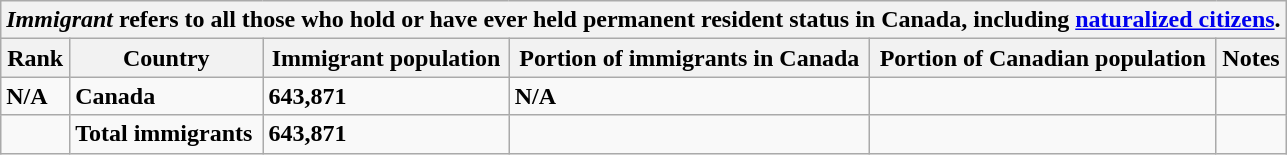<table class="wikitable sortable">
<tr>
<th colspan="6"><em>Immigrant</em> refers to all those who hold or have ever held permanent resident status in Canada, including <a href='#'>naturalized citizens</a>.</th>
</tr>
<tr>
<th>Rank</th>
<th>Country</th>
<th>Immigrant population</th>
<th>Portion of immigrants in Canada</th>
<th>Portion of Canadian population</th>
<th>Notes</th>
</tr>
<tr>
<td><strong>N/A</strong></td>
<td><strong>Canada</strong></td>
<td><strong>643,871</strong></td>
<td><strong>N/A</strong></td>
<td><strong></strong></td>
<td></td>
</tr>
<tr>
<td></td>
<td><strong>Total immigrants</strong></td>
<td><strong>643,871</strong></td>
<td><strong></strong></td>
<td><strong></strong></td>
</tr>
</table>
